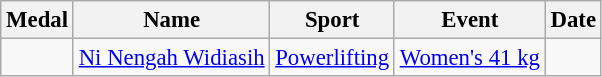<table class="wikitable sortable" style="font-size: 95%">
<tr>
<th>Medal</th>
<th>Name</th>
<th>Sport</th>
<th>Event</th>
<th>Date</th>
</tr>
<tr>
<td></td>
<td><a href='#'>Ni Nengah Widiasih</a></td>
<td> <a href='#'>Powerlifting</a></td>
<td><a href='#'>Women's 41 kg</a></td>
<td></td>
</tr>
</table>
